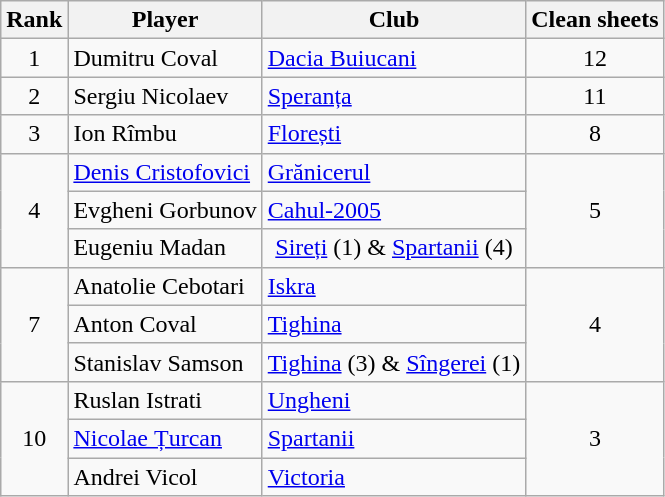<table class="wikitable" style="text-align:center">
<tr>
<th>Rank</th>
<th>Player</th>
<th>Club</th>
<th>Clean sheets</th>
</tr>
<tr>
<td rowspan="1">1</td>
<td align="left"> Dumitru Coval</td>
<td align="left"><a href='#'>Dacia Buiucani</a></td>
<td>12</td>
</tr>
<tr>
<td rowspan="1">2</td>
<td align="left"> Sergiu Nicolaev</td>
<td align="left"><a href='#'>Speranța</a></td>
<td rowspan="1">11</td>
</tr>
<tr>
<td rowspan="1">3</td>
<td align="left"> Ion Rîmbu</td>
<td align="left"><a href='#'>Florești</a></td>
<td>8</td>
</tr>
<tr>
<td rowspan="3">4</td>
<td align="left"> <a href='#'>Denis Cristofovici</a></td>
<td align="left"><a href='#'>Grănicerul</a></td>
<td rowspan="3">5</td>
</tr>
<tr>
<td align="left"> Evgheni Gorbunov</td>
<td align="left"><a href='#'>Cahul-2005</a></td>
</tr>
<tr>
<td align="left"> Eugeniu Madan</td>
<td><a href='#'>Sireți</a> (1) & <a href='#'>Spartanii</a> (4)</td>
</tr>
<tr>
<td rowspan="3">7</td>
<td align="left"> Anatolie Cebotari</td>
<td align="left"><a href='#'>Iskra</a></td>
<td rowspan="3">4</td>
</tr>
<tr>
<td align="left"> Anton Coval</td>
<td align="left"><a href='#'>Tighina</a></td>
</tr>
<tr>
<td align="left"> Stanislav Samson</td>
<td><a href='#'>Tighina</a> (3) & <a href='#'>Sîngerei</a> (1)</td>
</tr>
<tr>
<td rowspan="3">10</td>
<td align="left"> Ruslan Istrati</td>
<td align="left"><a href='#'>Ungheni</a></td>
<td rowspan="3">3</td>
</tr>
<tr>
<td align="left"> <a href='#'>Nicolae Țurcan</a></td>
<td align="left"><a href='#'>Spartanii</a></td>
</tr>
<tr>
<td align="left"> Andrei Vicol</td>
<td align="left"><a href='#'>Victoria</a></td>
</tr>
</table>
